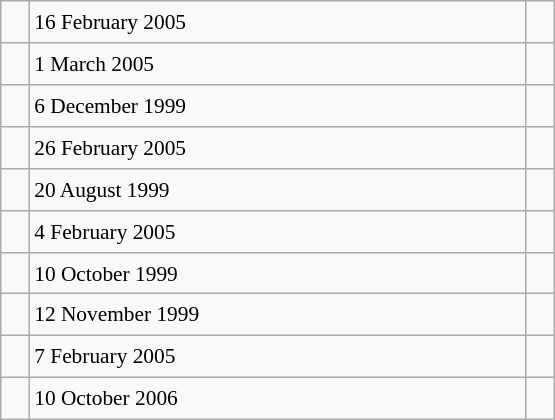<table class="wikitable" style="font-size: 89%; float: left; width: 26em; margin-right: 1em; height: 280px">
<tr>
<td></td>
<td>16 February 2005</td>
<td></td>
</tr>
<tr>
<td></td>
<td>1 March 2005</td>
<td></td>
</tr>
<tr>
<td></td>
<td>6 December 1999</td>
<td></td>
</tr>
<tr>
<td></td>
<td>26 February 2005</td>
<td></td>
</tr>
<tr>
<td></td>
<td>20 August 1999</td>
<td></td>
</tr>
<tr>
<td></td>
<td>4 February 2005</td>
<td></td>
</tr>
<tr>
<td></td>
<td>10 October 1999</td>
<td></td>
</tr>
<tr>
<td></td>
<td>12 November 1999</td>
<td></td>
</tr>
<tr>
<td></td>
<td>7 February 2005</td>
<td></td>
</tr>
<tr>
<td></td>
<td>10 October 2006</td>
<td></td>
</tr>
</table>
